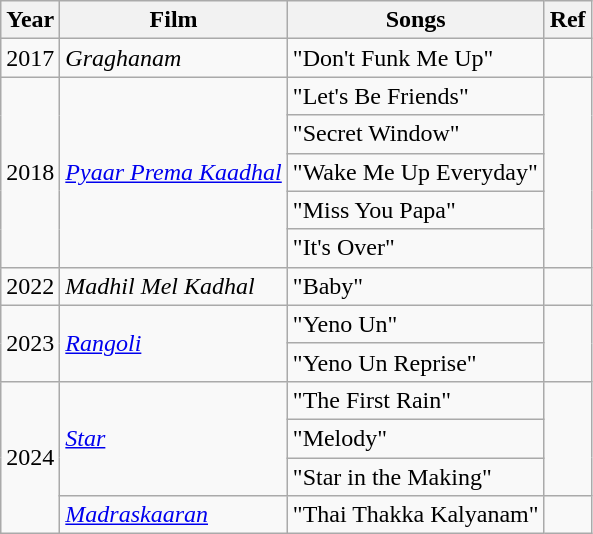<table class="wikitable">
<tr>
<th>Year</th>
<th>Film</th>
<th>Songs</th>
<th>Ref</th>
</tr>
<tr>
<td>2017</td>
<td><em>Graghanam</em></td>
<td>"Don't Funk Me Up"</td>
<td></td>
</tr>
<tr>
<td rowspan="5">2018</td>
<td rowspan="5"><em><a href='#'>Pyaar Prema Kaadhal</a></em></td>
<td>"Let's Be Friends"</td>
<td rowspan="5"></td>
</tr>
<tr>
<td>"Secret Window"</td>
</tr>
<tr>
<td>"Wake Me Up Everyday"</td>
</tr>
<tr>
<td>"Miss You Papa"</td>
</tr>
<tr>
<td>"It's Over"</td>
</tr>
<tr>
<td>2022</td>
<td><em>Madhil Mel Kadhal</em></td>
<td>"Baby"</td>
<td></td>
</tr>
<tr>
<td rowspan="2">2023</td>
<td rowspan="2"><a href='#'><em>Rangoli</em></a></td>
<td>"Yeno Un"</td>
<td rowspan="2"></td>
</tr>
<tr>
<td>"Yeno Un Reprise"</td>
</tr>
<tr>
<td rowspan="4">2024</td>
<td rowspan="3"><em><a href='#'>Star</a></em></td>
<td>"The First Rain"</td>
<td rowspan="3"></td>
</tr>
<tr>
<td>"Melody"</td>
</tr>
<tr>
<td>"Star in the Making"</td>
</tr>
<tr>
<td><em><a href='#'>Madraskaaran</a></em></td>
<td>"Thai Thakka Kalyanam"</td>
<td></td>
</tr>
</table>
